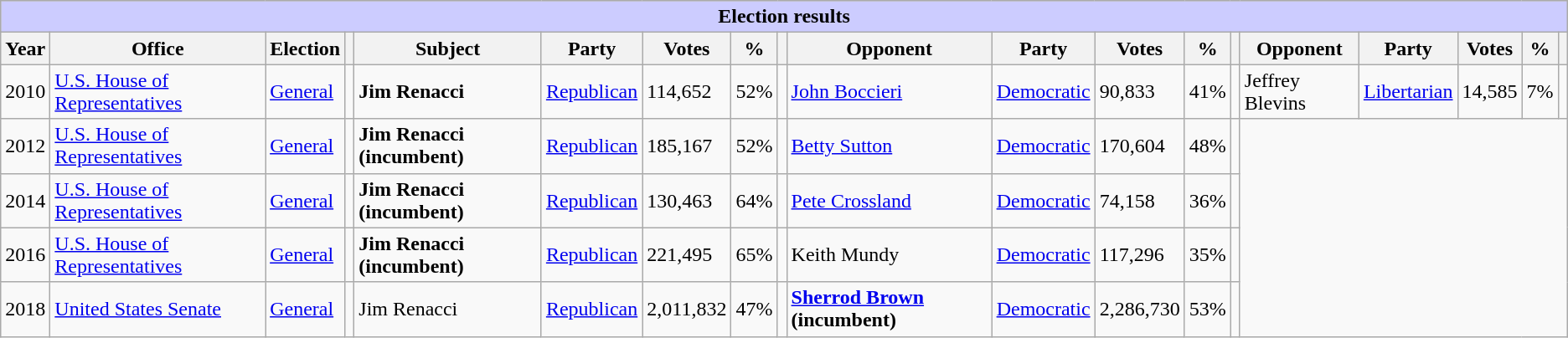<table class="wikitable collapsible">
<tr bgcolor=#cccccc>
<th colspan=24 style="background: #ccccff;">Election results</th>
</tr>
<tr>
<th><strong>Year</strong></th>
<th><strong>Office</strong></th>
<th><strong>Election</strong></th>
<th></th>
<th><strong>Subject</strong></th>
<th><strong>Party</strong></th>
<th><strong>Votes</strong></th>
<th><strong>%</strong></th>
<th></th>
<th><strong>Opponent</strong></th>
<th><strong>Party</strong></th>
<th><strong>Votes</strong></th>
<th><strong>%</strong></th>
<th></th>
<th><strong>Opponent</strong></th>
<th><strong>Party</strong></th>
<th><strong>Votes</strong></th>
<th><strong>%</strong></th>
<th></th>
</tr>
<tr>
<td>2010</td>
<td><a href='#'>U.S. House of Representatives</a></td>
<td><a href='#'>General</a></td>
<td></td>
<td><strong>Jim Renacci</strong></td>
<td><a href='#'>Republican</a></td>
<td>114,652</td>
<td>52%</td>
<td></td>
<td><a href='#'>John Boccieri</a></td>
<td><a href='#'>Democratic</a></td>
<td>90,833</td>
<td>41%</td>
<td></td>
<td>Jeffrey Blevins</td>
<td><a href='#'>Libertarian</a></td>
<td>14,585</td>
<td>7%</td>
<td></td>
</tr>
<tr>
<td>2012</td>
<td><a href='#'>U.S. House of Representatives</a></td>
<td><a href='#'>General</a></td>
<td></td>
<td><strong>Jim Renacci</strong> <strong>(incumbent)</strong></td>
<td><a href='#'>Republican</a></td>
<td>185,167</td>
<td>52%</td>
<td></td>
<td><a href='#'>Betty Sutton</a></td>
<td><a href='#'>Democratic</a></td>
<td>170,604</td>
<td>48%</td>
<td></td>
</tr>
<tr>
<td>2014</td>
<td><a href='#'>U.S. House of Representatives</a></td>
<td><a href='#'>General</a></td>
<td></td>
<td><strong>Jim Renacci</strong> <strong>(incumbent)</strong></td>
<td><a href='#'>Republican</a></td>
<td>130,463</td>
<td>64%</td>
<td></td>
<td><a href='#'>Pete Crossland</a></td>
<td><a href='#'>Democratic</a></td>
<td>74,158</td>
<td>36%</td>
<td></td>
</tr>
<tr>
<td>2016</td>
<td><a href='#'>U.S. House of Representatives</a></td>
<td><a href='#'>General</a></td>
<td></td>
<td><strong>Jim Renacci</strong> <strong>(incumbent)</strong></td>
<td><a href='#'>Republican</a></td>
<td>221,495</td>
<td>65%</td>
<td></td>
<td>Keith Mundy</td>
<td><a href='#'>Democratic</a></td>
<td>117,296</td>
<td>35%</td>
<td></td>
</tr>
<tr>
<td>2018</td>
<td><a href='#'>United States Senate</a></td>
<td><a href='#'>General</a></td>
<td></td>
<td>Jim Renacci</td>
<td><a href='#'>Republican</a></td>
<td>2,011,832</td>
<td>47%</td>
<td></td>
<td><strong><a href='#'>Sherrod Brown</a></strong> <strong>(incumbent)</strong></td>
<td><a href='#'>Democratic</a></td>
<td>2,286,730</td>
<td>53%</td>
<td></td>
</tr>
</table>
